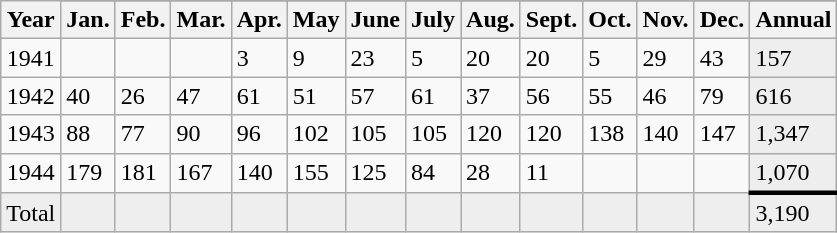<table class="wikitable">
<tr>
<th rowspan=2>Year</th>
</tr>
<tr>
<th>Jan.</th>
<th>Feb.</th>
<th>Mar.</th>
<th>Apr.</th>
<th>May</th>
<th>June</th>
<th>July</th>
<th>Aug.</th>
<th>Sept.</th>
<th>Oct.</th>
<th>Nov.</th>
<th>Dec.</th>
<th>Annual</th>
</tr>
<tr>
<td style="text-align:center">1941</td>
<td></td>
<td></td>
<td></td>
<td>3</td>
<td>9</td>
<td>23</td>
<td>5</td>
<td>20</td>
<td>20</td>
<td>5</td>
<td>29</td>
<td>43</td>
<td style="background: #eee;">157</td>
</tr>
<tr>
<td style="text-align:center">1942</td>
<td>40</td>
<td>26</td>
<td>47</td>
<td>61</td>
<td>51</td>
<td>57</td>
<td>61</td>
<td>37</td>
<td>56</td>
<td>55</td>
<td>46</td>
<td>79</td>
<td style="background: #eee;">616</td>
</tr>
<tr>
<td style="text-align:center">1943</td>
<td>88</td>
<td>77</td>
<td>90</td>
<td>96</td>
<td>102</td>
<td>105</td>
<td>105</td>
<td>120</td>
<td>120</td>
<td>138</td>
<td>140</td>
<td>147</td>
<td style="background: #eee;">1,347</td>
</tr>
<tr>
<td style="text-align:center">1944</td>
<td>179</td>
<td>181</td>
<td>167</td>
<td>140</td>
<td>155</td>
<td>125</td>
<td>84</td>
<td>28</td>
<td>11</td>
<td></td>
<td></td>
<td></td>
<td style="background: #eee;">1,070</td>
</tr>
<tr style="background: #eee;">
<td style="text-align:center">Total</td>
<td></td>
<td></td>
<td></td>
<td></td>
<td></td>
<td></td>
<td></td>
<td></td>
<td></td>
<td></td>
<td></td>
<td></td>
<td style="border-top: black solid">3,190</td>
</tr>
</table>
